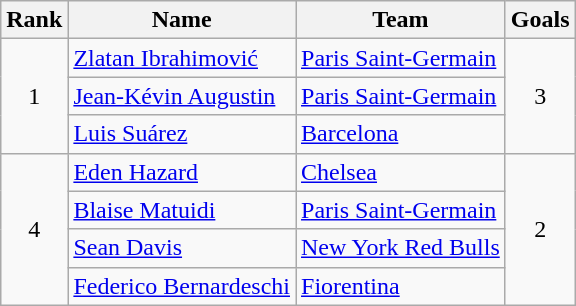<table class="wikitable" style="text-align:center">
<tr>
<th>Rank</th>
<th>Name</th>
<th>Team</th>
<th>Goals</th>
</tr>
<tr>
<td rowspan="3">1</td>
<td align="left"> <a href='#'>Zlatan Ibrahimović</a></td>
<td align="left"> <a href='#'>Paris Saint-Germain</a></td>
<td rowspan="3">3</td>
</tr>
<tr>
<td align="left"> <a href='#'>Jean-Kévin Augustin</a></td>
<td align="left"> <a href='#'>Paris Saint-Germain</a></td>
</tr>
<tr>
<td align="left"> <a href='#'>Luis Suárez</a></td>
<td align="left"> <a href='#'>Barcelona</a></td>
</tr>
<tr>
<td rowspan="4">4</td>
<td align="left"> <a href='#'>Eden Hazard</a></td>
<td align="left"> <a href='#'>Chelsea</a></td>
<td rowspan="4">2</td>
</tr>
<tr>
<td align="left"> <a href='#'>Blaise Matuidi</a></td>
<td align="left"> <a href='#'>Paris Saint-Germain</a></td>
</tr>
<tr>
<td align="left"> <a href='#'>Sean Davis</a></td>
<td align="left"> <a href='#'>New York Red Bulls</a></td>
</tr>
<tr>
<td align="left"> <a href='#'>Federico Bernardeschi</a></td>
<td align="left"> <a href='#'>Fiorentina</a></td>
</tr>
</table>
